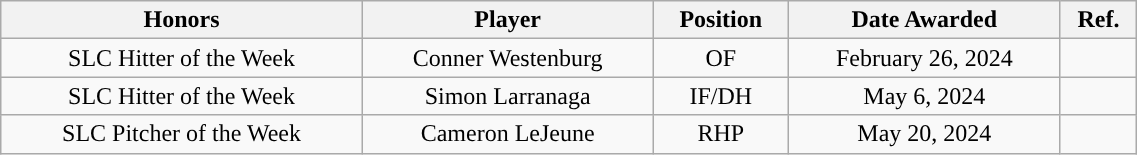<table class="wikitable" style="width: 60%;text-align: center;">
<tr>
<th>Honors</th>
<th>Player</th>
<th>Position</th>
<th>Date Awarded</th>
<th>Ref.</th>
</tr>
<tr align="center">
<td rowspan="1">SLC Hitter of the Week</td>
<td>Conner Westenburg</td>
<td>OF</td>
<td>February 26, 2024</td>
<td></td>
</tr>
<tr align="center">
<td rowspan="1">SLC Hitter of the Week</td>
<td>Simon Larranaga</td>
<td>IF/DH</td>
<td>May 6, 2024</td>
<td></td>
</tr>
<tr align="center">
<td rowspan="1">SLC Pitcher of the Week</td>
<td>Cameron LeJeune</td>
<td>RHP</td>
<td>May 20, 2024</td>
<td></td>
</tr>
</table>
